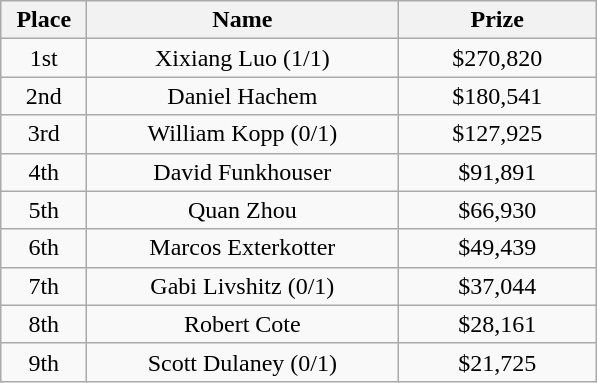<table class="wikitable">
<tr>
<th width="50">Place</th>
<th width="200">Name</th>
<th width="125">Prize</th>
</tr>
<tr>
<td align=center>1st</td>
<td align=center> Xixiang Luo (1/1)</td>
<td align=center>$270,820</td>
</tr>
<tr>
<td align=center>2nd</td>
<td align=center> Daniel Hachem</td>
<td align=center>$180,541</td>
</tr>
<tr>
<td align=center>3rd</td>
<td align=center> William Kopp (0/1)</td>
<td align=center>$127,925</td>
</tr>
<tr>
<td align=center>4th</td>
<td align=center> David Funkhouser</td>
<td align=center>$91,891</td>
</tr>
<tr>
<td align=center>5th</td>
<td align=center> Quan Zhou</td>
<td align=center>$66,930</td>
</tr>
<tr>
<td align=center>6th</td>
<td align=center> Marcos Exterkotter</td>
<td align=center>$49,439</td>
</tr>
<tr>
<td align=center>7th</td>
<td align=center> Gabi Livshitz (0/1)</td>
<td align=center>$37,044</td>
</tr>
<tr>
<td align=center>8th</td>
<td align=center> Robert Cote</td>
<td align=center>$28,161</td>
</tr>
<tr>
<td align=center>9th</td>
<td align=center> Scott Dulaney (0/1)</td>
<td align=center>$21,725</td>
</tr>
</table>
